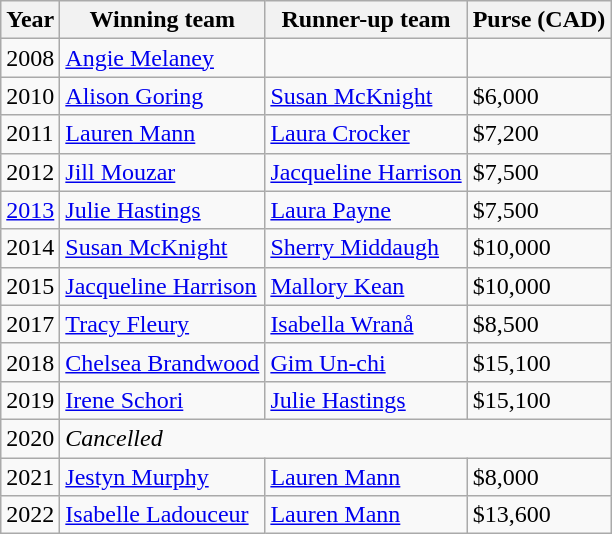<table class="wikitable">
<tr>
<th scope="col">Year</th>
<th scope="col">Winning team</th>
<th scope="col">Runner-up team</th>
<th scope="col">Purse (CAD)</th>
</tr>
<tr>
<td>2008</td>
<td> <a href='#'>Angie Melaney</a></td>
<td></td>
<td></td>
</tr>
<tr>
<td>2010</td>
<td> <a href='#'>Alison Goring</a></td>
<td> <a href='#'>Susan McKnight</a></td>
<td>$6,000</td>
</tr>
<tr>
<td>2011</td>
<td> <a href='#'>Lauren Mann</a></td>
<td> <a href='#'>Laura Crocker</a></td>
<td>$7,200</td>
</tr>
<tr>
<td>2012</td>
<td> <a href='#'>Jill Mouzar</a></td>
<td> <a href='#'>Jacqueline Harrison</a></td>
<td>$7,500</td>
</tr>
<tr>
<td><a href='#'>2013</a></td>
<td> <a href='#'>Julie Hastings</a></td>
<td> <a href='#'>Laura Payne</a></td>
<td>$7,500</td>
</tr>
<tr>
<td>2014</td>
<td> <a href='#'>Susan McKnight</a></td>
<td> <a href='#'>Sherry Middaugh</a></td>
<td>$10,000</td>
</tr>
<tr>
<td>2015</td>
<td> <a href='#'>Jacqueline Harrison</a></td>
<td> <a href='#'>Mallory Kean</a></td>
<td>$10,000</td>
</tr>
<tr>
<td>2017</td>
<td> <a href='#'>Tracy Fleury</a></td>
<td> <a href='#'>Isabella Wranå</a></td>
<td>$8,500</td>
</tr>
<tr>
<td>2018</td>
<td> <a href='#'>Chelsea Brandwood</a></td>
<td> <a href='#'>Gim Un-chi</a></td>
<td>$15,100</td>
</tr>
<tr>
<td>2019</td>
<td> <a href='#'>Irene Schori</a></td>
<td> <a href='#'>Julie Hastings</a></td>
<td>$15,100</td>
</tr>
<tr>
<td>2020</td>
<td colspan="3"><em>Cancelled</em></td>
</tr>
<tr>
<td>2021</td>
<td> <a href='#'>Jestyn Murphy</a></td>
<td> <a href='#'>Lauren Mann</a></td>
<td>$8,000</td>
</tr>
<tr>
<td>2022</td>
<td> <a href='#'>Isabelle Ladouceur</a></td>
<td> <a href='#'>Lauren Mann</a></td>
<td>$13,600</td>
</tr>
</table>
